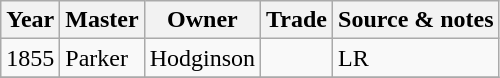<table class="sortable wikitable">
<tr>
<th>Year</th>
<th>Master</th>
<th>Owner</th>
<th>Trade</th>
<th>Source & notes</th>
</tr>
<tr>
<td>1855</td>
<td>Parker</td>
<td>Hodginson</td>
<td></td>
<td>LR</td>
</tr>
<tr>
</tr>
</table>
